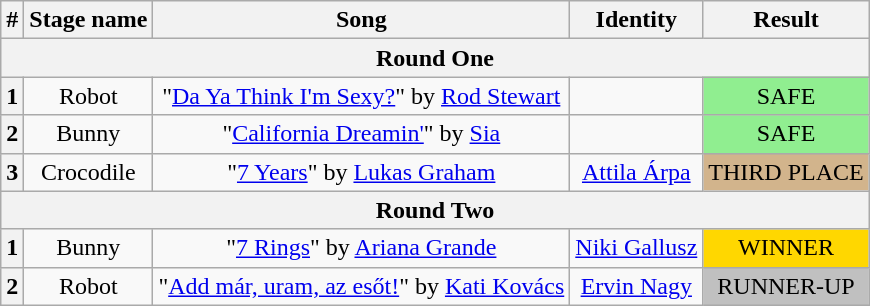<table class="wikitable plainrowheaders" style="text-align: center">
<tr>
<th>#</th>
<th>Stage name</th>
<th>Song</th>
<th>Identity</th>
<th>Result</th>
</tr>
<tr>
<th colspan="5">Round One</th>
</tr>
<tr>
<th>1</th>
<td>Robot</td>
<td>"<a href='#'>Da Ya Think I'm Sexy?</a>" by <a href='#'>Rod Stewart</a></td>
<td></td>
<td bgcolor="lightgreen">SAFE</td>
</tr>
<tr>
<th>2</th>
<td>Bunny</td>
<td>"<a href='#'>California Dreamin'</a>" by <a href='#'>Sia</a></td>
<td></td>
<td bgcolor="lightgreen">SAFE</td>
</tr>
<tr>
<th>3</th>
<td>Crocodile</td>
<td>"<a href='#'>7 Years</a>" by <a href='#'>Lukas Graham</a></td>
<td><a href='#'>Attila Árpa</a></td>
<td bgcolor="tan">THIRD PLACE</td>
</tr>
<tr>
<th colspan="5">Round Two</th>
</tr>
<tr>
<th>1</th>
<td>Bunny</td>
<td>"<a href='#'>7 Rings</a>" by <a href='#'>Ariana Grande</a></td>
<td><a href='#'>Niki Gallusz</a></td>
<td bgcolor="gold">WINNER</td>
</tr>
<tr>
<th>2</th>
<td>Robot</td>
<td>"<a href='#'>Add már, uram, az esőt!</a>" by <a href='#'>Kati Kovács</a></td>
<td><a href='#'>Ervin Nagy</a></td>
<td bgcolor="silver">RUNNER-UP</td>
</tr>
</table>
